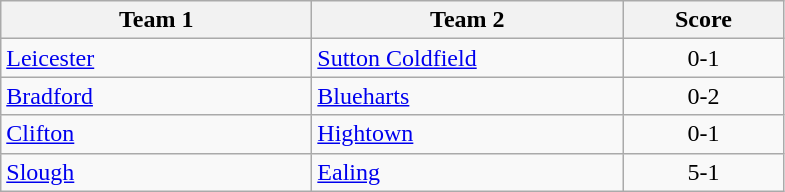<table class="wikitable" style="font-size: 100%">
<tr>
<th width=200>Team 1</th>
<th width=200>Team 2</th>
<th width=100>Score</th>
</tr>
<tr>
<td><a href='#'>Leicester</a></td>
<td><a href='#'>Sutton Coldfield</a></td>
<td align=center>0-1</td>
</tr>
<tr>
<td><a href='#'>Bradford</a></td>
<td><a href='#'>Blueharts</a></td>
<td align=center>0-2</td>
</tr>
<tr>
<td><a href='#'>Clifton</a></td>
<td><a href='#'>Hightown</a></td>
<td align=center>0-1</td>
</tr>
<tr>
<td><a href='#'>Slough</a></td>
<td><a href='#'>Ealing</a></td>
<td align=center>5-1</td>
</tr>
</table>
